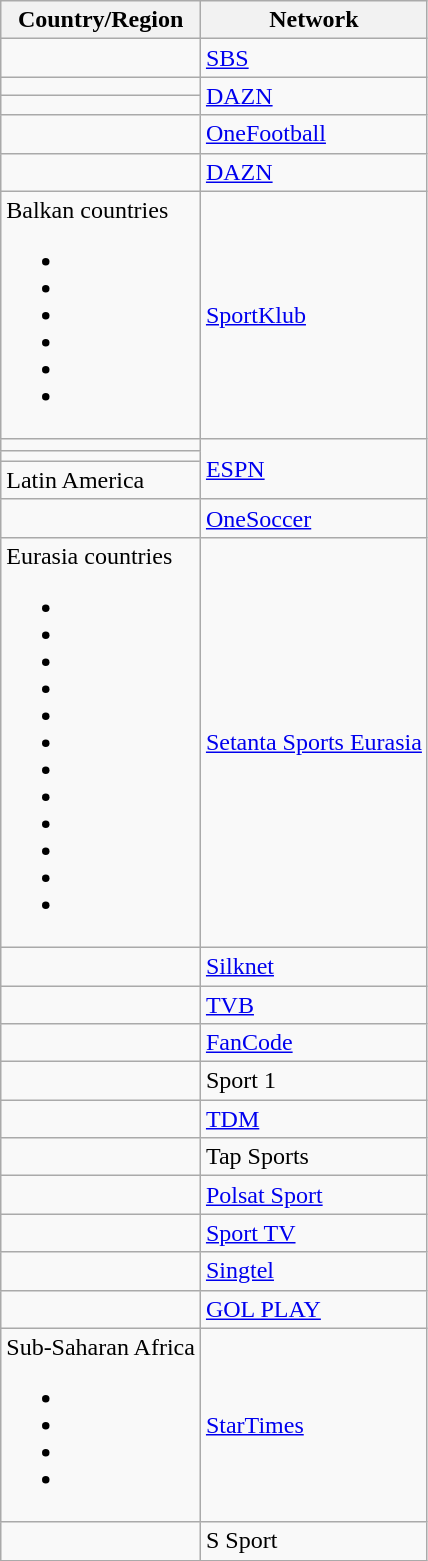<table class=wikitable>
<tr>
<th>Country/Region</th>
<th>Network</th>
</tr>
<tr>
<td></td>
<td><a href='#'>SBS</a></td>
</tr>
<tr>
<td></td>
<td rowspan="2"><a href='#'>DAZN</a></td>
</tr>
<tr>
<td></td>
</tr>
<tr>
<td></td>
<td><a href='#'>OneFootball</a></td>
</tr>
<tr>
<td></td>
<td><a href='#'>DAZN</a></td>
</tr>
<tr>
<td>Balkan countries<br><ul><li></li><li></li><li></li><li></li><li></li><li></li></ul></td>
<td><a href='#'>SportKlub</a></td>
</tr>
<tr>
<td></td>
<td rowspan="3"><a href='#'>ESPN</a></td>
</tr>
<tr>
<td></td>
</tr>
<tr>
<td>Latin America</td>
</tr>
<tr>
<td></td>
<td><a href='#'>OneSoccer</a></td>
</tr>
<tr>
<td>Eurasia countries<br><ul><li></li><li></li><li></li><li></li><li></li><li></li><li></li><li></li><li></li><li></li><li></li><li></li></ul></td>
<td><a href='#'>Setanta Sports Eurasia</a></td>
</tr>
<tr>
<td></td>
<td><a href='#'>Silknet</a></td>
</tr>
<tr>
<td></td>
<td><a href='#'>TVB</a></td>
</tr>
<tr>
<td></td>
<td><a href='#'>FanCode</a></td>
</tr>
<tr>
<td></td>
<td>Sport 1</td>
</tr>
<tr>
<td></td>
<td><a href='#'>TDM</a></td>
</tr>
<tr>
<td></td>
<td>Tap Sports</td>
</tr>
<tr>
<td></td>
<td><a href='#'>Polsat Sport</a></td>
</tr>
<tr>
<td></td>
<td><a href='#'>Sport TV</a></td>
</tr>
<tr>
<td></td>
<td><a href='#'>Singtel</a></td>
</tr>
<tr>
<td></td>
<td><a href='#'>GOL PLAY</a></td>
</tr>
<tr>
<td>Sub-Saharan Africa<br><ul><li></li><li></li><li></li><li></li></ul></td>
<td><a href='#'>StarTimes</a></td>
</tr>
<tr>
<td></td>
<td>S Sport</td>
</tr>
</table>
